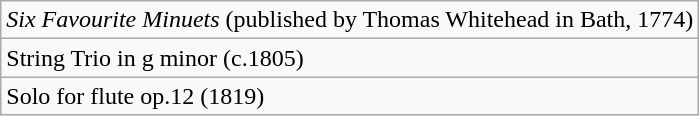<table class="wikitable">
<tr>
<td><em>Six Favourite Minuets</em> (published by Thomas Whitehead in Bath, 1774)</td>
</tr>
<tr>
<td>String Trio in g minor (c.1805)</td>
</tr>
<tr>
<td>Solo for flute op.12 (1819)</td>
</tr>
</table>
